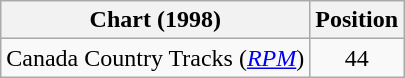<table class="wikitable sortable">
<tr>
<th scope="col">Chart (1998)</th>
<th scope="col">Position</th>
</tr>
<tr>
<td>Canada Country Tracks (<em><a href='#'>RPM</a></em>)</td>
<td align="center">44</td>
</tr>
</table>
